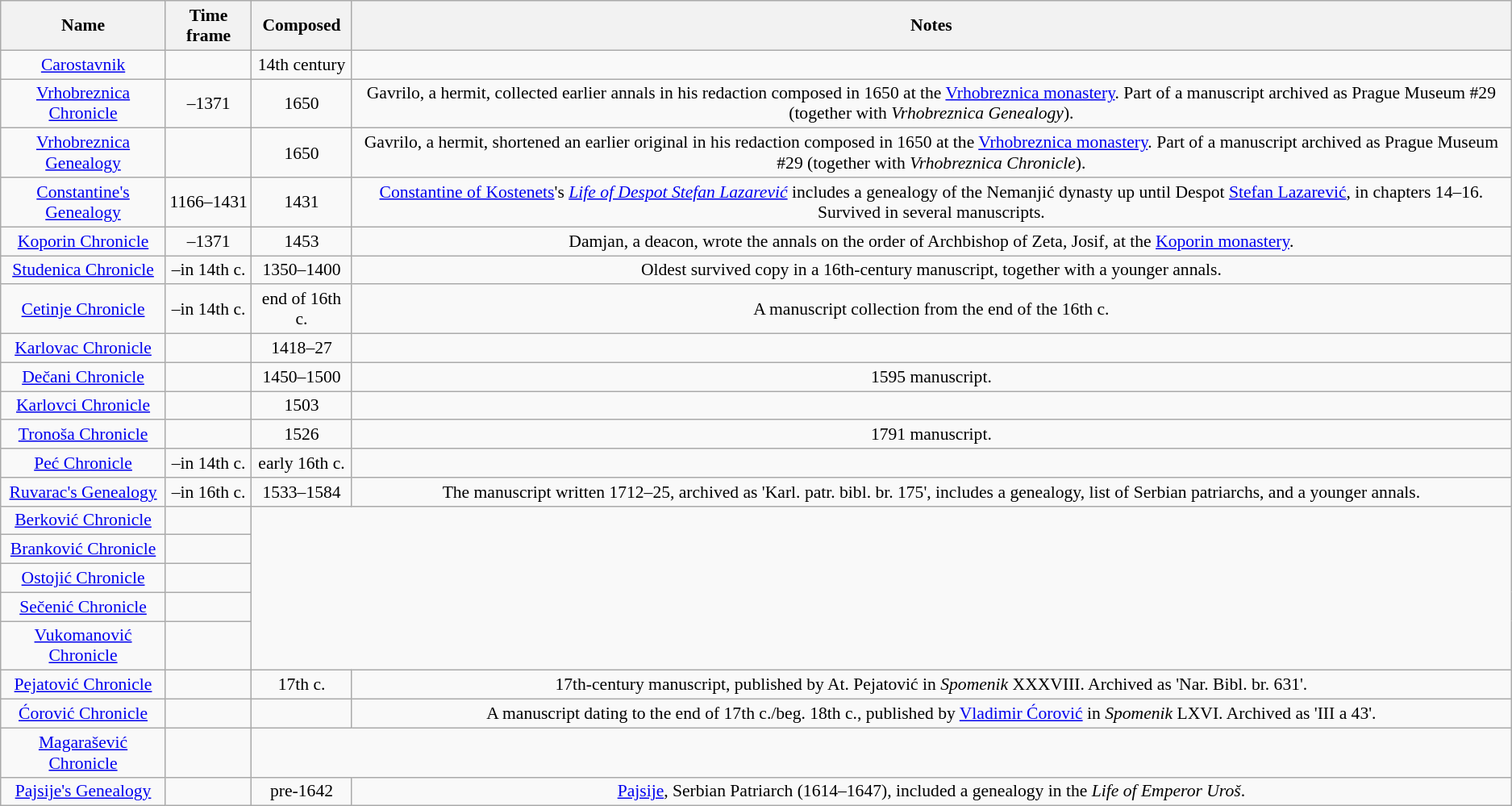<table class="sortable wikitable" style="font-size:90%; text-align:center">
<tr>
<th>Name</th>
<th>Time frame</th>
<th>Composed</th>
<th>Notes</th>
</tr>
<tr>
<td><a href='#'>Carostavnik</a></td>
<td></td>
<td>14th century</td>
</tr>
<tr>
<td><a href='#'>Vrhobreznica Chronicle</a></td>
<td>–1371</td>
<td>1650</td>
<td>Gavrilo, a hermit, collected earlier annals in his redaction composed in 1650 at the <a href='#'>Vrhobreznica monastery</a>. Part of a manuscript archived as Prague Museum #29 (together with <em>Vrhobreznica Genealogy</em>).</td>
</tr>
<tr>
<td><a href='#'>Vrhobreznica Genealogy</a></td>
<td></td>
<td>1650</td>
<td>Gavrilo, a hermit, shortened an earlier original in his redaction composed in 1650 at the <a href='#'>Vrhobreznica monastery</a>. Part of a manuscript archived as Prague Museum #29 (together with <em>Vrhobreznica Chronicle</em>).</td>
</tr>
<tr>
<td><a href='#'>Constantine's Genealogy</a></td>
<td>1166–1431</td>
<td>1431</td>
<td><a href='#'>Constantine of Kostenets</a>'s <em><a href='#'>Life of Despot Stefan Lazarević</a></em> includes a genealogy of the Nemanjić dynasty up until Despot <a href='#'>Stefan Lazarević</a>, in chapters 14–16. Survived in several manuscripts.</td>
</tr>
<tr>
<td><a href='#'>Koporin Chronicle</a></td>
<td>–1371</td>
<td>1453</td>
<td>Damjan, a deacon, wrote the annals on the order of Archbishop of Zeta, Josif, at the <a href='#'>Koporin monastery</a>.</td>
</tr>
<tr>
<td><a href='#'>Studenica Chronicle</a></td>
<td>–in 14th c.</td>
<td>1350–1400</td>
<td>Oldest survived copy in a 16th-century manuscript, together with a younger annals.</td>
</tr>
<tr>
<td><a href='#'>Cetinje Chronicle</a></td>
<td>–in 14th c.</td>
<td>end of 16th c.</td>
<td>A manuscript collection from the end of the 16th c.</td>
</tr>
<tr>
<td><a href='#'>Karlovac Chronicle</a></td>
<td></td>
<td>1418–27</td>
<td></td>
</tr>
<tr>
<td><a href='#'>Dečani Chronicle</a></td>
<td></td>
<td>1450–1500</td>
<td>1595 manuscript.</td>
</tr>
<tr>
<td><a href='#'>Karlovci Chronicle</a></td>
<td></td>
<td>1503</td>
<td></td>
</tr>
<tr>
<td><a href='#'>Tronoša Chronicle</a></td>
<td></td>
<td>1526</td>
<td>1791 manuscript.</td>
</tr>
<tr>
<td><a href='#'>Peć Chronicle</a></td>
<td>–in 14th c.</td>
<td>early 16th c.</td>
<td></td>
</tr>
<tr>
<td><a href='#'>Ruvarac's Genealogy</a></td>
<td>–in 16th c.</td>
<td>1533–1584</td>
<td>The manuscript written 1712–25, archived as 'Karl. patr. bibl. br. 175', includes a genealogy, list of Serbian patriarchs, and a younger annals.</td>
</tr>
<tr>
<td><a href='#'>Berković Chronicle</a></td>
<td></td>
</tr>
<tr>
<td><a href='#'>Branković Chronicle</a></td>
<td></td>
</tr>
<tr>
<td><a href='#'>Ostojić Chronicle</a></td>
<td></td>
</tr>
<tr>
<td><a href='#'>Sečenić Chronicle</a></td>
<td></td>
</tr>
<tr>
<td><a href='#'>Vukomanović Chronicle</a></td>
<td></td>
</tr>
<tr>
<td><a href='#'>Pejatović Chronicle</a></td>
<td></td>
<td>17th c.</td>
<td>17th-century manuscript, published by At. Pejatović in <em>Spomenik</em> XXXVIII. Archived as 'Nar. Bibl. br. 631'.</td>
</tr>
<tr>
<td><a href='#'>Ćorović Chronicle</a></td>
<td></td>
<td></td>
<td>A manuscript dating to the end of 17th c./beg. 18th c., published by <a href='#'>Vladimir Ćorović</a> in <em>Spomenik</em> LXVI. Archived as 'III a 43'.</td>
</tr>
<tr>
<td><a href='#'>Magarašević Chronicle</a></td>
<td></td>
</tr>
<tr>
<td><a href='#'>Pajsije's Genealogy</a></td>
<td></td>
<td>pre-1642</td>
<td><a href='#'>Pajsije</a>, Serbian Patriarch (1614–1647), included a genealogy in the <em>Life of Emperor Uroš</em>.</td>
</tr>
</table>
